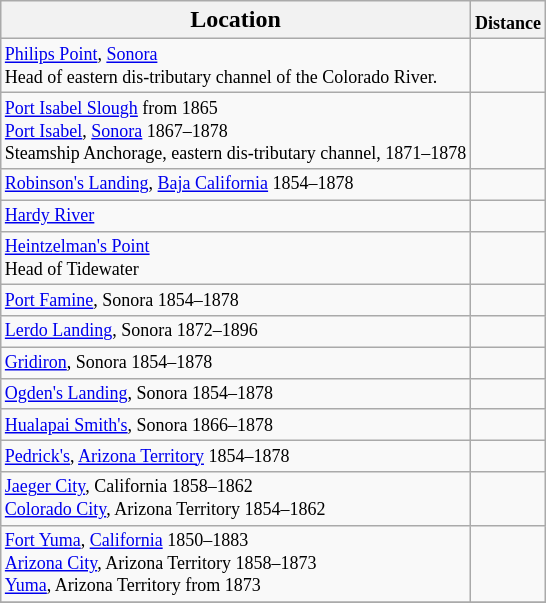<table class="wikitable" style="text-align: center; margin: 1em" align="right" style="font-size:9pt">
<tr>
<th valign="bottom">Location</th>
<th valign="bottom" style="font-size:9pt">Distance</th>
</tr>
<tr>
<td align="left" valign="top" style="font-size:9pt"><a href='#'>Philips Point</a>, <a href='#'>Sonora</a><br>Head of eastern dis-tributary channel of the Colorado River.</td>
<td align="center" valign="top" style="font-size:9pt"></td>
</tr>
<tr>
<td align="left" valign="top" style="font-size:9pt"><a href='#'>Port Isabel Slough</a> from 1865<br><a href='#'>Port Isabel</a>, <a href='#'>Sonora</a> 1867–1878<br>Steamship Anchorage, eastern dis-tributary channel, 1871–1878</td>
<td align="center" valign="top" style="font-size:9pt"></td>
</tr>
<tr>
<td align="left" valign="top" style="font-size:9pt"><a href='#'>Robinson's Landing</a>, <a href='#'>Baja California</a> 1854–1878</td>
<td align="center" valign="top" style="font-size:9pt"></td>
</tr>
<tr>
<td align="left" valign="top" style="font-size:9pt"><a href='#'>Hardy River</a></td>
<td align="center" valign="top" style="font-size:9pt"></td>
</tr>
<tr>
<td align="left" valign="top" style="font-size:9pt"><a href='#'>Heintzelman's Point</a><br>Head of Tidewater</td>
<td align="center" valign="top" style="font-size:9pt"></td>
</tr>
<tr>
<td align="left" valign="top" style="font-size:9pt"><a href='#'>Port Famine</a>, Sonora 1854–1878</td>
<td align="center" valign="top" style="font-size:9pt"></td>
</tr>
<tr>
<td align="left" valign="top" style="font-size:9pt"><a href='#'>Lerdo Landing</a>, Sonora 1872–1896</td>
<td align="center" valign="top" style="font-size:9pt"></td>
</tr>
<tr>
<td align="left" valign="top" style="font-size:9pt"><a href='#'>Gridiron</a>, Sonora 1854–1878</td>
<td align="center" valign="top" style="font-size:9pt"></td>
</tr>
<tr>
<td align="left" valign="top" style="font-size:9pt"><a href='#'>Ogden's Landing</a>, Sonora 1854–1878</td>
<td align="center" valign="top" style="font-size:9pt"></td>
</tr>
<tr>
<td align="left" valign="top" style="font-size:9pt"><a href='#'>Hualapai Smith's</a>, Sonora 1866–1878</td>
<td align="center" valign="top" style="font-size:9pt"></td>
</tr>
<tr>
<td align="left" valign="top" style="font-size:9pt"><a href='#'>Pedrick's</a>, <a href='#'>Arizona Territory</a> 1854–1878</td>
<td align="center" valign="top" style="font-size:9pt"></td>
</tr>
<tr>
<td align="left" valign="top" style="font-size:9pt"><a href='#'>Jaeger City</a>, California 1858–1862<br><a href='#'>Colorado City</a>, Arizona Territory 1854–1862</td>
<td align="center" valign="top" style="font-size:9pt"></td>
</tr>
<tr>
<td align="left" valign="top" style="font-size:9pt"><a href='#'>Fort Yuma</a>, <a href='#'>California</a> 1850–1883<br><a href='#'>Arizona City</a>, Arizona Territory 1858–1873<br><a href='#'>Yuma</a>, Arizona Territory from 1873</td>
<td align="center" valign="top" style="font-size:9pt"></td>
</tr>
<tr>
</tr>
</table>
